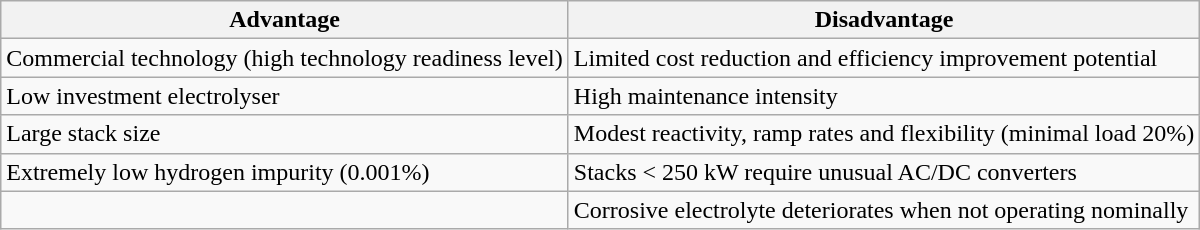<table class="wikitable">
<tr>
<th>Advantage</th>
<th>Disadvantage</th>
</tr>
<tr>
<td>Commercial technology (high technology readiness level)</td>
<td>Limited cost reduction and efficiency improvement potential</td>
</tr>
<tr>
<td>Low investment electrolyser</td>
<td>High maintenance intensity</td>
</tr>
<tr>
<td>Large stack size</td>
<td>Modest reactivity, ramp rates and flexibility (minimal load 20%)</td>
</tr>
<tr>
<td>Extremely low hydrogen impurity (0.001%)</td>
<td>Stacks < 250 kW require unusual AC/DC converters</td>
</tr>
<tr>
<td> </td>
<td>Corrosive electrolyte deteriorates when not operating nominally</td>
</tr>
</table>
